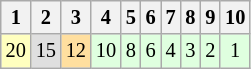<table class="wikitable" style="font-size: 85%;">
<tr>
<th>1</th>
<th>2</th>
<th>3</th>
<th>4</th>
<th>5</th>
<th>6</th>
<th>7</th>
<th>8</th>
<th>9</th>
<th>10</th>
</tr>
<tr align="center">
<td style="background:#FFFFBF;">20</td>
<td style="background:#DFDFDF;">15</td>
<td style="background:#FFDF9F;">12</td>
<td style="background:#DFFFDF;">10</td>
<td style="background:#DFFFDF;">8</td>
<td style="background:#DFFFDF;">6</td>
<td style="background:#DFFFDF;">4</td>
<td style="background:#DFFFDF;">3</td>
<td style="background:#DFFFDF;">2</td>
<td style="background:#DFFFDF;">1</td>
</tr>
</table>
